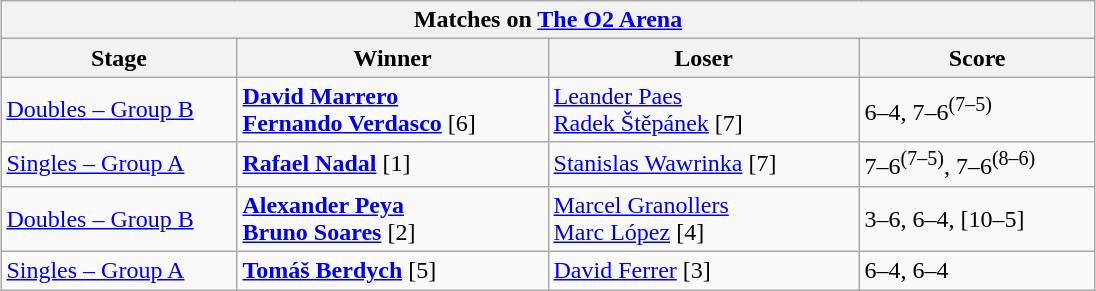<table class="wikitable collapsible uncollapsed" border=1 style="margin:1em auto;">
<tr>
<th colspan=4>Matches on <a href='#'>The O2 Arena</a></th>
</tr>
<tr>
<th width=150>Stage</th>
<th width=200>Winner</th>
<th width=200>Loser</th>
<th width=150>Score</th>
</tr>
<tr>
<td><a href='#'>Doubles – Group B</a></td>
<td> <strong><a href='#'>David Marrero</a></strong> <br>  <strong><a href='#'>Fernando Verdasco</a></strong> [6]</td>
<td> <a href='#'>Leander Paes</a> <br>  <a href='#'>Radek Štěpánek</a> [7]</td>
<td>6–4, 7–6<sup>(7–5)</sup></td>
</tr>
<tr>
<td><a href='#'>Singles – Group A</a></td>
<td> <strong><a href='#'>Rafael Nadal</a></strong> [1]</td>
<td> <a href='#'>Stanislas Wawrinka</a> [7]</td>
<td>7–6<sup>(7–5)</sup>, 7–6<sup>(8–6)</sup></td>
</tr>
<tr>
<td><a href='#'>Doubles – Group B</a></td>
<td> <strong><a href='#'>Alexander Peya</a></strong> <br>  <strong><a href='#'>Bruno Soares</a></strong> [2]</td>
<td> <a href='#'>Marcel Granollers</a> <br>  <a href='#'>Marc López</a> [4]</td>
<td>3–6, 6–4, [10–5]</td>
</tr>
<tr>
<td><a href='#'>Singles – Group A</a></td>
<td> <strong><a href='#'>Tomáš Berdych</a></strong> [5]</td>
<td> <a href='#'>David Ferrer</a> [3]</td>
<td>6–4, 6–4</td>
</tr>
</table>
